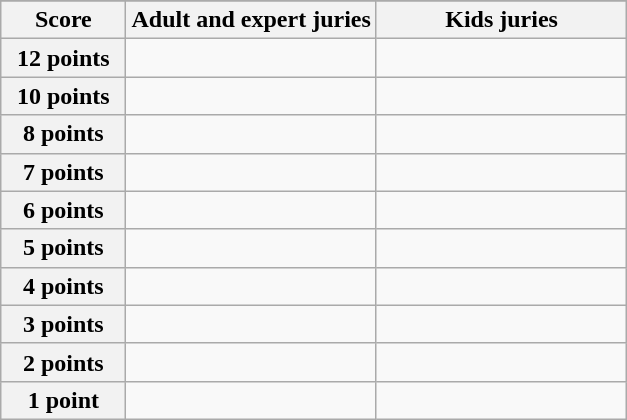<table class="wikitable">
<tr>
</tr>
<tr>
<th scope="col" width="20%">Score</th>
<th scope="col" width="40%">Adult and expert juries</th>
<th scope="col" width="40%">Kids juries</th>
</tr>
<tr>
<th scope="row">12 points</th>
<td></td>
<td></td>
</tr>
<tr>
<th scope="row">10 points</th>
<td></td>
<td></td>
</tr>
<tr>
<th scope="row">8 points</th>
<td></td>
<td></td>
</tr>
<tr>
<th scope="row">7 points</th>
<td></td>
<td></td>
</tr>
<tr>
<th scope="row">6 points</th>
<td></td>
<td></td>
</tr>
<tr>
<th scope="row">5 points</th>
<td></td>
<td></td>
</tr>
<tr>
<th scope="row">4 points</th>
<td></td>
<td></td>
</tr>
<tr>
<th scope="row">3 points</th>
<td></td>
<td></td>
</tr>
<tr>
<th scope="row">2 points</th>
<td></td>
<td></td>
</tr>
<tr>
<th scope="row">1 point</th>
<td></td>
<td></td>
</tr>
</table>
